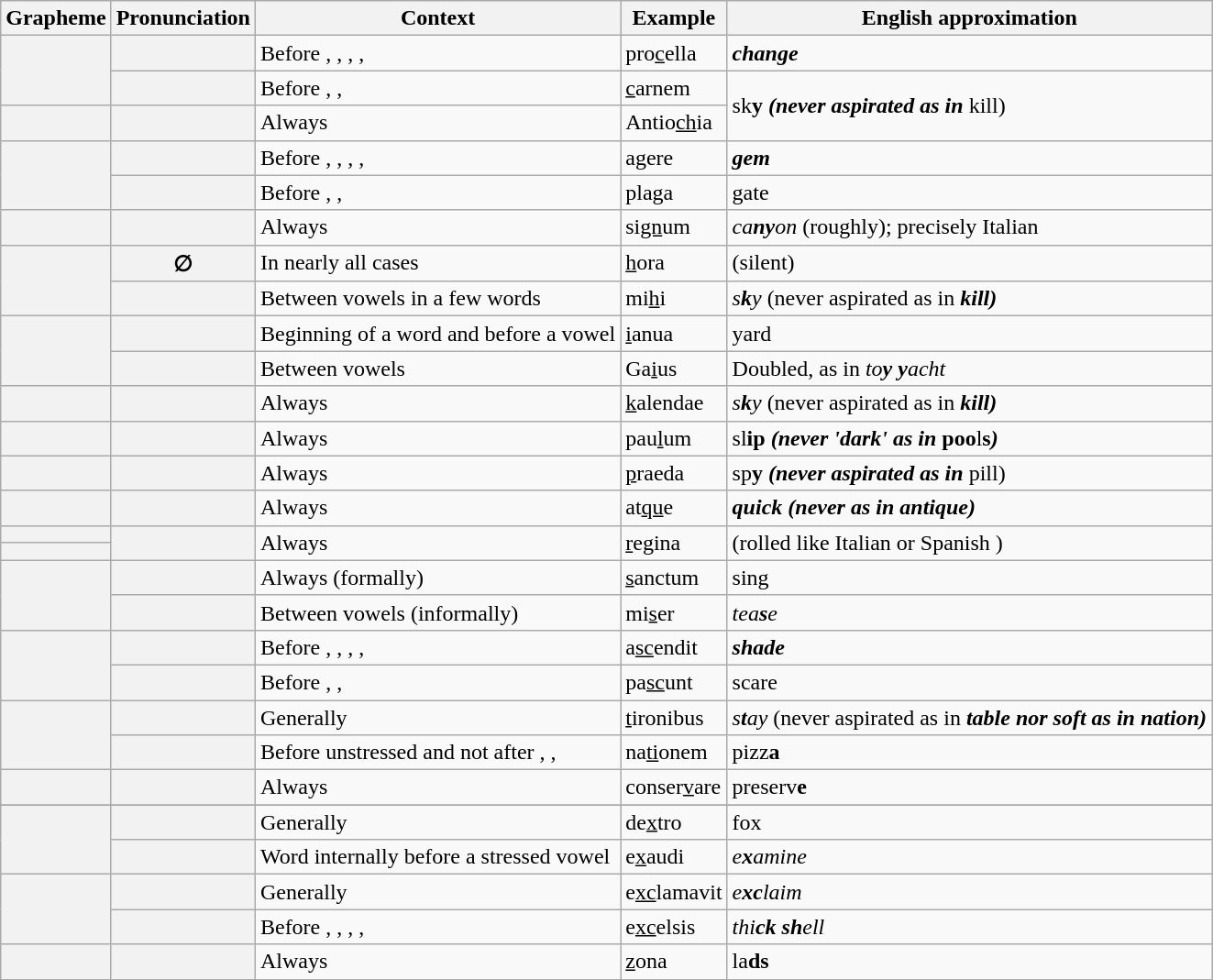<table class="wikitable">
<tr>
<th>Grapheme</th>
<th>Pronunciation</th>
<th>Context</th>
<th>Example</th>
<th>English approximation</th>
</tr>
<tr>
<th rowspan="2"></th>
<th></th>
<td>Before , , , , </td>
<td lang="la">pro<u>c</u>ella</td>
<td><strong><em>ch<strong>ange<em></td>
</tr>
<tr>
<th></th>
<td>Before , , </td>
<td lang="la"><u>c</u>arnem</td>
<td rowspan="2"></em>s</strong>k<strong>y<em> (never aspirated as in </em></strong>k</strong>ill</em>)</td>
</tr>
<tr>
<th></th>
<th></th>
<td>Always</td>
<td lang="la">Antio<u>ch</u>ia</td>
</tr>
<tr>
<th rowspan="2"></th>
<th></th>
<td>Before , , , , </td>
<td lang="la">a<u>g</u>ere</td>
<td><strong><em>g<strong>em<em></td>
</tr>
<tr>
<th></th>
<td>Before , , </td>
<td lang="la">plaga</td>
<td></em></strong>g</strong>ate</em></td>
</tr>
<tr>
<th></th>
<th></th>
<td>Always</td>
<td lang="la">si<u>gn</u>um</td>
<td><em>ca<strong>ny</strong>on</em> (roughly); precisely Italian </td>
</tr>
<tr>
<th rowspan="2"></th>
<th>∅</th>
<td>In nearly all cases</td>
<td lang="la"><u>h</u>ora</td>
<td>(silent)</td>
</tr>
<tr>
<th></th>
<td>Between vowels in a few words</td>
<td lang="la">mi<u>h</u>i</td>
<td><em>s<strong>k</strong>y</em> (never aspirated as in <strong><em>k<strong>ill<em>)</td>
</tr>
<tr>
<th rowspan="2"></th>
<th></th>
<td>Beginning of a word and before a vowel</td>
<td lang="la"><u>i</u>anua</td>
<td></em></strong>y</strong>ard</em></td>
</tr>
<tr>
<th></th>
<td>Between vowels</td>
<td lang="la">Ga<u>i</u>us</td>
<td>Doubled, as in <em>to<strong>y y</strong>acht</em></td>
</tr>
<tr>
<th></th>
<th></th>
<td>Always</td>
<td lang="la"><u>k</u>alendae</td>
<td><em>s<strong>k</strong>y</em> (never aspirated as in <strong><em>k<strong>ill<em>)</td>
</tr>
<tr>
<th></th>
<th></th>
<td>Always</td>
<td lang="la">pau<u>l</u>um</td>
<td></em>s</strong>l<strong>ip<em> (never 'dark' as in </em>poo</strong>l<strong>s<em>)</td>
</tr>
<tr>
<th></th>
<th></th>
<td>Always</td>
<td lang="la"><u>p</u>raeda</td>
<td></em>s</strong>p<strong>y<em> (never aspirated as in </em></strong>p</strong>ill</em>)</td>
</tr>
<tr>
<th></th>
<th></th>
<td>Always</td>
<td lang="la">at<u>qu</u>e</td>
<td><strong><em>qu<strong>ick<em> (never as in </em>anti</strong>qu<strong>e<em>)</td>
</tr>
<tr>
<th></th>
<th rowspan="2"></th>
<td rowspan="2">Always</td>
<td rowspan="2" lang="la"><u>r</u>egina</td>
<td rowspan="2">(rolled like Italian or Spanish )</td>
</tr>
<tr>
<th></th>
</tr>
<tr>
<th rowspan="2"></th>
<th></th>
<td>Always (formally)</td>
<td lang="la"><u>s</u>anctum</td>
<td></em></strong>s</strong>ing</em></td>
</tr>
<tr>
<th></th>
<td>Between vowels (informally)</td>
<td lang="la">mi<u>s</u>er</td>
<td><em>tea<strong>s</strong>e</em></td>
</tr>
<tr>
<th rowspan="2"></th>
<th></th>
<td>Before , , , , </td>
<td lang="la">a<u>sc</u>endit</td>
<td><strong><em>sh<strong>ade<em></td>
</tr>
<tr>
<th></th>
<td>Before , , </td>
<td lang="la">pa<u>sc</u>unt</td>
<td></em></strong>sc</strong>are</em></td>
</tr>
<tr>
<th rowspan="2"></th>
<th></th>
<td>Generally</td>
<td lang="la"><u>t</u>ironibus</td>
<td><em>s<strong>t</strong>ay</em> (never aspirated as in <strong><em>t<strong>able<em> nor soft as in </em>na</strong>t<strong>ion<em>)</td>
</tr>
<tr>
<th></th>
<td>Before unstressed  and not after , , </td>
<td lang="la">na<u>ti</u>onem</td>
<td></em>pi</strong>zz<strong>a<em></td>
</tr>
<tr>
<th></th>
<th></th>
<td>Always</td>
<td lang="la">conser<u>v</u>are</td>
<td>preser</strong>v<strong>e</td>
</tr>
<tr>
</tr>
<tr>
<th rowspan="2"></th>
<th></th>
<td>Generally</td>
<td lang="la">de<u>x</u>tro</td>
<td></em>fo</strong>x</em></strong></td>
</tr>
<tr>
<th></th>
<td>Word internally before a stressed vowel</td>
<td lang="la">e<u>x</u>audi</td>
<td><em>e<strong>x</strong>amine</em></td>
</tr>
<tr>
<th rowspan="2"></th>
<th></th>
<td>Generally</td>
<td lang="la">e<u>xc</u>lamavit</td>
<td><em>e<strong>xc</strong>laim</em></td>
</tr>
<tr>
<th></th>
<td>Before , , , , </td>
<td lang="la">e<u>xc</u>elsis</td>
<td><em>thi<strong>ck sh</strong>ell</em></td>
</tr>
<tr>
<th></th>
<th></th>
<td>Always</td>
<td lang="la"><u>z</u>ona</td>
<td>la<strong>ds</strong></td>
</tr>
</table>
